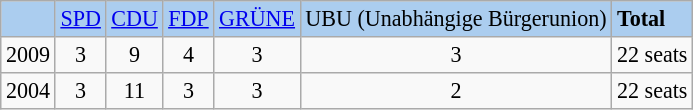<table class="wikitable" style=" font-size:92%;">
<tr style="background-color:#ABCDEF">
<td></td>
<td><a href='#'>SPD</a></td>
<td><a href='#'>CDU</a></td>
<td><a href='#'>FDP</a></td>
<td><a href='#'>GRÜNE</a></td>
<td>UBU (Unabhängige Bürgerunion)</td>
<td><strong>Total</strong></td>
</tr>
<tr align="center">
<td>2009</td>
<td>3</td>
<td>9</td>
<td>4</td>
<td>3</td>
<td>3</td>
<td>22 seats</td>
</tr>
<tr align="center">
<td>2004</td>
<td>3</td>
<td>11</td>
<td>3</td>
<td>3</td>
<td>2</td>
<td>22 seats</td>
</tr>
</table>
